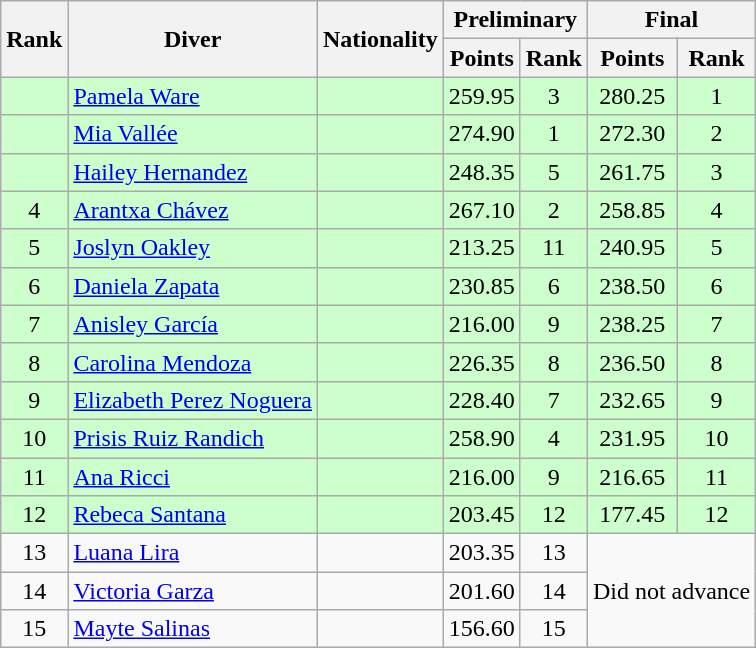<table class="wikitable sortable" style="font-size:100%">
<tr>
<th rowspan="2">Rank</th>
<th rowspan="2">Diver</th>
<th rowspan="2">Nationality</th>
<th colspan="2">Preliminary</th>
<th colspan="2">Final</th>
</tr>
<tr>
<th>Points</th>
<th>Rank</th>
<th>Points</th>
<th>Rank</th>
</tr>
<tr bgcolor=ccffcc>
<td align=center></td>
<td><a href='#'>Pamela Ware</a></td>
<td></td>
<td align=center>259.95</td>
<td align=center>3</td>
<td align=center>280.25</td>
<td align=center>1</td>
</tr>
<tr bgcolor=ccffcc>
<td align=center></td>
<td><a href='#'>Mia Vallée</a></td>
<td></td>
<td align=center>274.90</td>
<td align=center>1</td>
<td align=center>272.30</td>
<td align=center>2</td>
</tr>
<tr bgcolor=ccffcc>
<td align=center></td>
<td><a href='#'>Hailey Hernandez</a></td>
<td></td>
<td align=center>248.35</td>
<td align=center>5</td>
<td align=center>261.75</td>
<td align=center>3</td>
</tr>
<tr bgcolor=ccffcc>
<td align=center>4</td>
<td><a href='#'>Arantxa Chávez</a></td>
<td></td>
<td align=center>267.10</td>
<td align=center>2</td>
<td align=center>258.85</td>
<td align=center>4</td>
</tr>
<tr bgcolor=ccffcc>
<td align=center>5</td>
<td><a href='#'>Joslyn Oakley</a></td>
<td></td>
<td align=center>213.25</td>
<td align=center>11</td>
<td align=center>240.95</td>
<td align=center>5</td>
</tr>
<tr bgcolor=ccffcc>
<td align=center>6</td>
<td><a href='#'>Daniela Zapata</a></td>
<td></td>
<td align=center>230.85</td>
<td align=center>6</td>
<td align=center>238.50</td>
<td align=center>6</td>
</tr>
<tr bgcolor=ccffcc>
<td align=center>7</td>
<td><a href='#'>Anisley García</a></td>
<td></td>
<td align=center>216.00</td>
<td align=center>9</td>
<td align=center>238.25</td>
<td align=center>7</td>
</tr>
<tr bgcolor=ccffcc>
<td align=center>8</td>
<td><a href='#'>Carolina Mendoza</a></td>
<td></td>
<td align=center>226.35</td>
<td align=center>8</td>
<td align=center>236.50</td>
<td align=center>8</td>
</tr>
<tr bgcolor=ccffcc>
<td align=center>9</td>
<td><a href='#'>Elizabeth Perez Noguera</a></td>
<td></td>
<td align=center>228.40</td>
<td align=center>7</td>
<td align=center>232.65</td>
<td align=center>9</td>
</tr>
<tr bgcolor=ccffcc>
<td align=center>10</td>
<td><a href='#'>Prisis Ruiz Randich</a></td>
<td></td>
<td align=center>258.90</td>
<td align=center>4</td>
<td align=center>231.95</td>
<td align=center>10</td>
</tr>
<tr bgcolor=ccffcc>
<td align=center>11</td>
<td><a href='#'>Ana Ricci</a></td>
<td></td>
<td align=center>216.00</td>
<td align=center>9</td>
<td align=center>216.65</td>
<td align=center>11</td>
</tr>
<tr bgcolor=ccffcc>
<td align=center>12</td>
<td><a href='#'>Rebeca Santana</a></td>
<td></td>
<td align=center>203.45</td>
<td align=center>12</td>
<td align=center>177.45</td>
<td align=center>12</td>
</tr>
<tr>
<td align=center>13</td>
<td><a href='#'>Luana Lira</a></td>
<td></td>
<td align=center>203.35</td>
<td align=center>13</td>
<td align=center colspan=2 rowspan=3>Did not advance</td>
</tr>
<tr>
<td align=center>14</td>
<td><a href='#'>Victoria Garza</a></td>
<td></td>
<td align=center>201.60</td>
<td align=center>14</td>
</tr>
<tr>
<td align=center>15</td>
<td><a href='#'>Mayte Salinas</a></td>
<td></td>
<td align=center>156.60</td>
<td align=center>15</td>
</tr>
</table>
